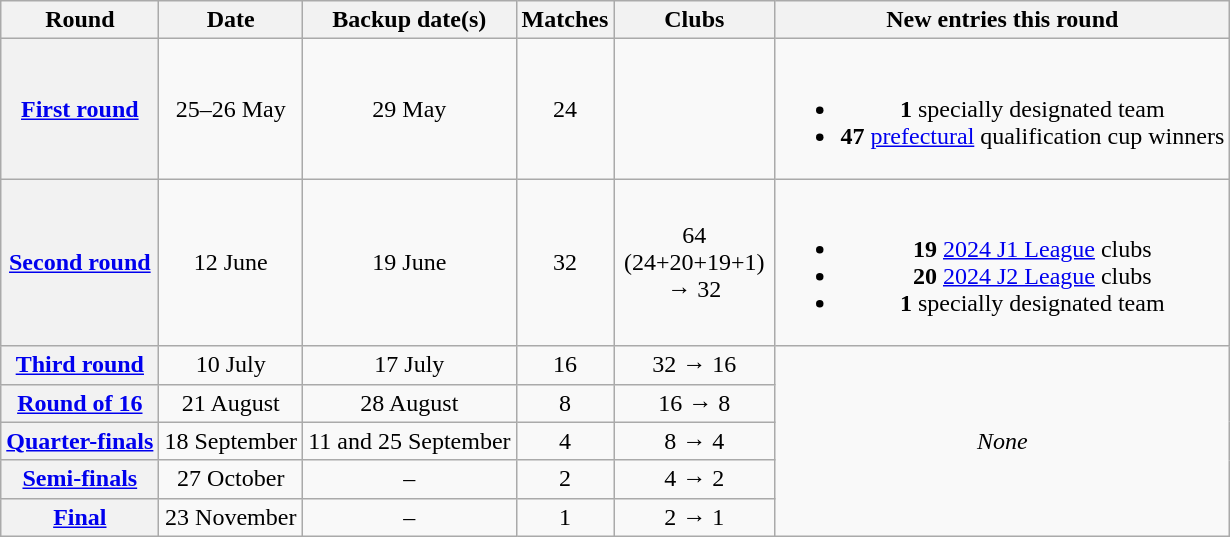<table class="wikitable" style="text-align: center">
<tr>
<th>Round</th>
<th>Date</th>
<th>Backup date(s)</th>
<th>Matches</th>
<th style="width:100px;">Clubs</th>
<th>New entries this round</th>
</tr>
<tr>
<th><a href='#'>First round</a></th>
<td>25–26 May</td>
<td>29 May</td>
<td>24</td>
<td></td>
<td><br><ul><li><strong>1</strong> specially designated team</li><li><strong>47</strong> <a href='#'>prefectural</a> qualification cup winners</li></ul></td>
</tr>
<tr>
<th><a href='#'>Second round</a></th>
<td>12 June</td>
<td>19 June</td>
<td>32</td>
<td>64 (24+20+19+1) → 32</td>
<td><br><ul><li><strong>19</strong> <a href='#'>2024 J1 League</a> clubs</li><li><strong>20</strong> <a href='#'>2024 J2 League</a> clubs</li><li><strong>1</strong> specially designated team</li></ul></td>
</tr>
<tr>
<th><a href='#'>Third round</a></th>
<td>10 July</td>
<td>17 July</td>
<td>16</td>
<td>32 → 16</td>
<td rowspan="5"><em>None</em></td>
</tr>
<tr>
<th><a href='#'>Round of 16</a></th>
<td>21 August</td>
<td>28 August</td>
<td>8</td>
<td>16 → 8</td>
</tr>
<tr>
<th><a href='#'>Quarter-finals</a></th>
<td>18 September</td>
<td>11 and 25 September</td>
<td>4</td>
<td>8 → 4</td>
</tr>
<tr>
<th><a href='#'>Semi-finals</a></th>
<td>27 October</td>
<td>–</td>
<td>2</td>
<td>4 → 2</td>
</tr>
<tr>
<th><a href='#'>Final</a></th>
<td>23 November</td>
<td>–</td>
<td>1</td>
<td>2 → 1</td>
</tr>
</table>
